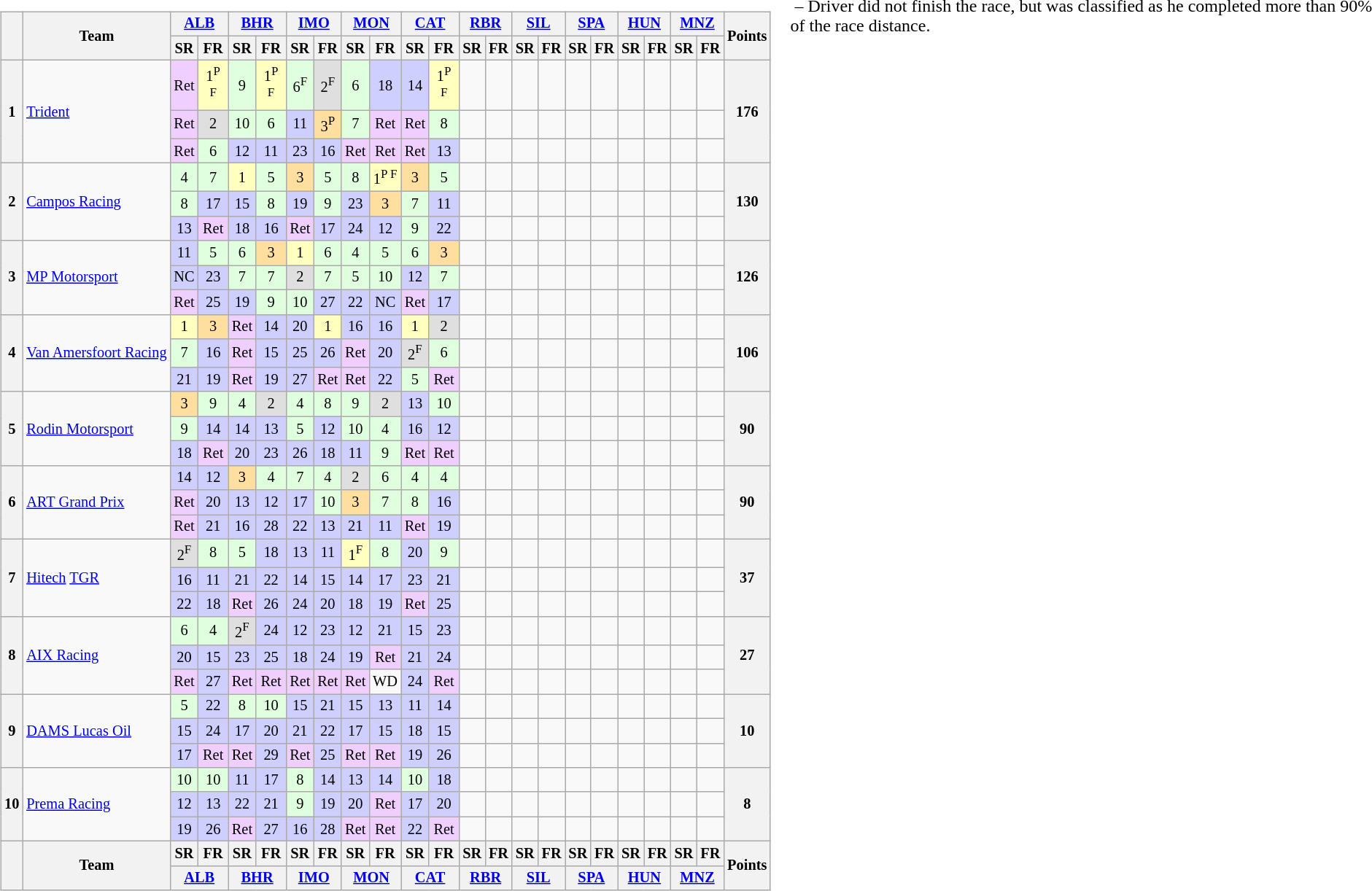<table>
<tr>
<td style="vertical-align:top; text-align:center"><br><table class="wikitable" style="font-size: 85%;">
<tr>
<th rowspan="2"></th>
<th rowspan="2">Team</th>
<th colspan="2"><a href='#'>ALB</a><br></th>
<th colspan="2"><a href='#'>BHR</a><br></th>
<th colspan="2"><a href='#'>IMO</a><br></th>
<th colspan="2"><a href='#'>MON</a><br></th>
<th colspan="2"><a href='#'>CAT</a><br></th>
<th colspan="2"><a href='#'>RBR</a><br></th>
<th colspan="2"><a href='#'>SIL</a><br></th>
<th colspan="2"><a href='#'>SPA</a><br></th>
<th colspan="2"><a href='#'>HUN</a><br></th>
<th colspan="2"><a href='#'>MNZ</a><br></th>
<th rowspan="2">Points</th>
</tr>
<tr>
<th>SR</th>
<th>FR</th>
<th>SR</th>
<th>FR</th>
<th>SR</th>
<th>FR</th>
<th>SR</th>
<th>FR</th>
<th>SR</th>
<th>FR</th>
<th>SR</th>
<th>FR</th>
<th>SR</th>
<th>FR</th>
<th>SR</th>
<th>FR</th>
<th>SR</th>
<th>FR</th>
<th>SR</th>
<th>FR</th>
</tr>
<tr>
<th rowspan="3">1</th>
<td rowspan="3" align="left"> <a href='#'>Trident</a></td>
<td style="background:#efcfff;">Ret</td>
<td style="background:#ffffbf;">1<span><sup>P F</sup></span></td>
<td style="background:#dfffdf;">9</td>
<td style="background:#ffffbf;">1<span><sup>P F</sup></span></td>
<td style="background:#dfffdf;">6<span><sup>F</sup></span></td>
<td style="background:#dfdfdf;">2<span><sup>F</sup></span></td>
<td style="background:#dfffdf;">6</td>
<td style="background:#cfcfff;">18</td>
<td style="background:#cfcfff;">14</td>
<td style="background:#ffffbf;">1<span><sup>P F</sup></span></td>
<td></td>
<td></td>
<td></td>
<td></td>
<td></td>
<td></td>
<td></td>
<td></td>
<td></td>
<td></td>
<th rowspan="3">176</th>
</tr>
<tr>
<td style="background:#efcfff;">Ret</td>
<td style="background:#dfdfdf;">2</td>
<td style="background:#dfffdf;">10</td>
<td style="background:#dfffdf;">6</td>
<td style="background:#cfcfff;">11</td>
<td style="background:#ffdf9f;">3<span><sup>P</sup></span></td>
<td style="background:#dfffdf;">7</td>
<td style="background:#efcfff;">Ret</td>
<td style="background:#efcfff;">Ret</td>
<td style="background:#dfffdf;">8</td>
<td></td>
<td></td>
<td></td>
<td></td>
<td></td>
<td></td>
<td></td>
<td></td>
<td></td>
<td></td>
</tr>
<tr>
<td style="background:#efcfff;">Ret</td>
<td style="background:#dfffdf;">6</td>
<td style="background:#cfcfff;">12</td>
<td style="background:#cfcfff;">11</td>
<td style="background:#cfcfff;">23</td>
<td style="background:#cfcfff;">16</td>
<td style="background:#efcfff;">Ret</td>
<td style="background:#efcfff;">Ret</td>
<td style="background:#efcfff;">Ret</td>
<td style="background:#cfcfff;">13</td>
<td></td>
<td></td>
<td></td>
<td></td>
<td></td>
<td></td>
<td></td>
<td></td>
<td></td>
<td></td>
</tr>
<tr>
<th rowspan="3">2</th>
<td rowspan="3" align="left"> <a href='#'>Campos Racing</a></td>
<td style="background:#dfffdf;">4</td>
<td style="background:#dfffdf;">7</td>
<td style="background:#ffffbf;">1</td>
<td style="background:#dfffdf;">5</td>
<td style="background:#ffdf9f;">3</td>
<td style="background:#dfffdf;">5</td>
<td style="background:#dfffdf;">8</td>
<td style="background:#ffffbf;">1<span><sup>P F</sup></span></td>
<td style="background:#ffdf9f;">3</td>
<td style="background:#dfffdf;">5</td>
<td></td>
<td></td>
<td></td>
<td></td>
<td></td>
<td></td>
<td></td>
<td></td>
<td></td>
<td></td>
<th rowspan="3">130</th>
</tr>
<tr>
<td style="background:#dfffdf;">8</td>
<td style="background:#cfcfff;">17</td>
<td style="background:#cfcfff;">15</td>
<td style="background:#dfffdf;">8</td>
<td style="background:#cfcfff;">19</td>
<td style="background:#dfffdf;">9</td>
<td style="background:#cfcfff;">23</td>
<td style="background:#ffdf9f;">3</td>
<td style="background:#dfffdf;">7</td>
<td style="background:#cfcfff;">11</td>
<td></td>
<td></td>
<td></td>
<td></td>
<td></td>
<td></td>
<td></td>
<td></td>
<td></td>
<td></td>
</tr>
<tr>
<td style="background:#cfcfff;">13</td>
<td style="background:#efcfff;">Ret</td>
<td style="background:#cfcfff;">18</td>
<td style="background:#cfcfff;">16</td>
<td style="background:#efcfff;">Ret</td>
<td style="background:#cfcfff;">17</td>
<td style="background:#cfcfff;">24</td>
<td style="background:#cfcfff;">12</td>
<td style="background:#dfffdf;">9</td>
<td style="background:#cfcfff;">22</td>
<td></td>
<td></td>
<td></td>
<td></td>
<td></td>
<td></td>
<td></td>
<td></td>
<td></td>
<td></td>
</tr>
<tr>
<th rowspan="3">3</th>
<td rowspan="3" align="left"> <a href='#'>MP Motorsport</a></td>
<td style="background:#cfcfff;">11</td>
<td style="background:#dfffdf;">5</td>
<td style="background:#dfffdf;">6</td>
<td style="background:#ffdf9f;">3</td>
<td style="background:#ffffbf;">1</td>
<td style="background:#dfffdf;">6</td>
<td style="background:#dfffdf;">4</td>
<td style="background:#dfffdf;">5</td>
<td style="background:#dfffdf;">6</td>
<td style="background:#ffdf9f;">3</td>
<td></td>
<td></td>
<td></td>
<td></td>
<td></td>
<td></td>
<td></td>
<td></td>
<td></td>
<td></td>
<th rowspan="3">126</th>
</tr>
<tr>
<td style="background:#cfcfff;">NC</td>
<td style="background:#cfcfff;">23</td>
<td style="background:#dfffdf;">7</td>
<td style="background:#dfffdf;">7</td>
<td style="background:#dfdfdf;">2</td>
<td style="background:#dfffdf;">7</td>
<td style="background:#dfffdf;">5</td>
<td style="background:#dfffdf;">10</td>
<td style="background:#cfcfff;">12</td>
<td style="background:#dfffdf;">7</td>
<td></td>
<td></td>
<td></td>
<td></td>
<td></td>
<td></td>
<td></td>
<td></td>
<td></td>
<td></td>
</tr>
<tr>
<td style="background:#efcfff;">Ret</td>
<td style="background:#cfcfff;">25</td>
<td style="background:#cfcfff;">19</td>
<td style="background:#dfffdf;">9</td>
<td style="background:#dfffdf;">10</td>
<td style="background:#cfcfff;">27</td>
<td style="background:#cfcfff;">22</td>
<td style="background:#cfcfff;">NC</td>
<td style="background:#efcfff;">Ret</td>
<td style="background:#cfcfff;">17</td>
<td></td>
<td></td>
<td></td>
<td></td>
<td></td>
<td></td>
<td></td>
<td></td>
<td></td>
<td></td>
</tr>
<tr>
<th rowspan="3">4</th>
<td rowspan="3" nowrap="" align="left"> <a href='#'>Van Amersfoort Racing</a></td>
<td style="background:#ffffbf;">1</td>
<td style="background:#ffdf9f;">3</td>
<td style="background:#efcfff;">Ret</td>
<td style="background:#cfcfff;">14</td>
<td style="background:#cfcfff;">20</td>
<td style="background:#ffffbf;">1</td>
<td style="background:#cfcfff;">16</td>
<td style="background:#cfcfff;">16</td>
<td style="background:#ffffbf;">1</td>
<td style="background:#dfdfdf;">2</td>
<td></td>
<td></td>
<td></td>
<td></td>
<td></td>
<td></td>
<td></td>
<td></td>
<td></td>
<td></td>
<th rowspan="3">106</th>
</tr>
<tr>
<td style="background:#dfffdf;">7</td>
<td style="background:#cfcfff;">16</td>
<td style="background:#efcfff;">Ret</td>
<td style="background:#cfcfff;">15</td>
<td style="background:#cfcfff;">25</td>
<td style="background:#cfcfff;">26</td>
<td style="background:#efcfff;">Ret</td>
<td style="background:#cfcfff;">20</td>
<td style="background:#dfdfdf;">2<span><sup>F</sup></span></td>
<td style="background:#dfffdf;">6</td>
<td></td>
<td></td>
<td></td>
<td></td>
<td></td>
<td></td>
<td></td>
<td></td>
<td></td>
<td></td>
</tr>
<tr>
<td style="background:#cfcfff;">21</td>
<td style="background:#cfcfff;">19</td>
<td style="background:#efcfff;">Ret</td>
<td style="background:#cfcfff;">19</td>
<td style="background:#cfcfff;">27</td>
<td style="background:#efcfff;">Ret</td>
<td style="background:#efcfff;">Ret</td>
<td style="background:#cfcfff;">22</td>
<td style="background:#dfffdf;">5</td>
<td style="background:#efcfff;">Ret</td>
<td></td>
<td></td>
<td></td>
<td></td>
<td></td>
<td></td>
<td></td>
<td></td>
<td></td>
<td></td>
</tr>
<tr>
<th rowspan="3">5</th>
<td rowspan="3" align="left"> <a href='#'>Rodin Motorsport</a></td>
<td style="background:#ffdf9f;">3</td>
<td style="background:#dfffdf;">9</td>
<td style="background:#dfffdf;">4</td>
<td style="background:#dfdfdf;">2</td>
<td style="background:#dfffdf;">4</td>
<td style="background:#dfffdf;">8</td>
<td style="background:#dfffdf;">9</td>
<td style="background:#dfdfdf;">2</td>
<td style="background:#cfcfff;">13</td>
<td style="background:#dfffdf;">10</td>
<td></td>
<td></td>
<td></td>
<td></td>
<td></td>
<td></td>
<td></td>
<td></td>
<td></td>
<td></td>
<th rowspan="3">90</th>
</tr>
<tr>
<td style="background:#dfffdf;">9</td>
<td style="background:#cfcfff;">14</td>
<td style="background:#cfcfff;">14</td>
<td style="background:#cfcfff;">13</td>
<td style="background:#dfffdf;">5</td>
<td style="background:#cfcfff;">12</td>
<td style="background:#dfffdf;">10</td>
<td style="background:#dfffdf;">4</td>
<td style="background:#cfcfff;">16</td>
<td style="background:#cfcfff;">12</td>
<td></td>
<td></td>
<td></td>
<td></td>
<td></td>
<td></td>
<td></td>
<td></td>
<td></td>
<td></td>
</tr>
<tr>
<td style="background:#cfcfff;">18</td>
<td style="background:#efcfff;">Ret</td>
<td style="background:#cfcfff;">20</td>
<td style="background:#cfcfff;">23</td>
<td style="background:#cfcfff;">26</td>
<td style="background:#cfcfff;">18</td>
<td style="background:#cfcfff;">11</td>
<td style="background:#dfffdf;">9</td>
<td style="background:#efcfff;">Ret</td>
<td style="background:#efcfff;">Ret</td>
<td></td>
<td></td>
<td></td>
<td></td>
<td></td>
<td></td>
<td></td>
<td></td>
<td></td>
<td></td>
</tr>
<tr>
<th rowspan="3">6</th>
<td rowspan="3" align="left"> <a href='#'>ART Grand Prix</a></td>
<td style="background:#cfcfff;">14</td>
<td style="background:#cfcfff;">12</td>
<td style="background:#ffdf9f;">3</td>
<td style="background:#dfffdf;">4</td>
<td style="background:#dfffdf;">7</td>
<td style="background:#dfffdf;">4</td>
<td style="background:#dfdfdf;">2</td>
<td style="background:#dfffdf;">6</td>
<td style="background:#dfffdf;">4</td>
<td style="background:#dfffdf;">4</td>
<td></td>
<td></td>
<td></td>
<td></td>
<td></td>
<td></td>
<td></td>
<td></td>
<td></td>
<td></td>
<th rowspan="3">90</th>
</tr>
<tr>
<td style="background:#efcfff;">Ret</td>
<td style="background:#cfcfff;">20</td>
<td style="background:#cfcfff;">13</td>
<td style="background:#cfcfff;">12</td>
<td style="background:#cfcfff;">17</td>
<td style="background:#dfffdf;">10</td>
<td style="background:#ffdf9f;">3</td>
<td style="background:#dfffdf;">7</td>
<td style="background:#dfffdf;">8</td>
<td style="background:#cfcfff;">16</td>
<td></td>
<td></td>
<td></td>
<td></td>
<td></td>
<td></td>
<td></td>
<td></td>
<td></td>
<td></td>
</tr>
<tr>
<td style="background:#efcfff;">Ret</td>
<td style="background:#cfcfff;">21</td>
<td style="background:#cfcfff;">16</td>
<td style="background:#cfcfff;">28</td>
<td style="background:#cfcfff;">22</td>
<td style="background:#cfcfff;">13</td>
<td style="background:#cfcfff;">21</td>
<td style="background:#cfcfff;">11</td>
<td style="background:#efcfff;">Ret</td>
<td style="background:#cfcfff;">19</td>
<td></td>
<td></td>
<td></td>
<td></td>
<td></td>
<td></td>
<td></td>
<td></td>
<td></td>
<td></td>
</tr>
<tr>
<th rowspan="3">7</th>
<td rowspan="3" align="left"> <a href='#'>Hitech</a> <a href='#'>TGR</a></td>
<td style="background:#dfdfdf;">2<span><sup>F</sup></span></td>
<td style="background:#dfffdf;">8</td>
<td style="background:#dfffdf;">5</td>
<td style="background:#cfcfff;">18</td>
<td style="background:#cfcfff;">13</td>
<td style="background:#cfcfff;">11</td>
<td style="background:#ffffbf;">1<span><sup>F</sup></span></td>
<td style="background:#dfffdf;">8</td>
<td style="background:#cfcfff;">20</td>
<td style="background:#dfffdf;">9</td>
<td></td>
<td></td>
<td></td>
<td></td>
<td></td>
<td></td>
<td></td>
<td></td>
<td></td>
<td></td>
<th rowspan="3">37</th>
</tr>
<tr>
<td style="background:#cfcfff;">16</td>
<td style="background:#cfcfff;">11</td>
<td style="background:#cfcfff;">21</td>
<td style="background:#cfcfff;">22</td>
<td style="background:#cfcfff;">14</td>
<td style="background:#cfcfff;">15</td>
<td style="background:#cfcfff;">14</td>
<td style="background:#cfcfff;">17</td>
<td style="background:#cfcfff;">23</td>
<td style="background:#cfcfff;">21</td>
<td></td>
<td></td>
<td></td>
<td></td>
<td></td>
<td></td>
<td></td>
<td></td>
<td></td>
<td></td>
</tr>
<tr>
<td style="background:#cfcfff;">22</td>
<td style="background:#cfcfff;">18</td>
<td style="background:#efcfff;">Ret</td>
<td style="background:#cfcfff;">26</td>
<td style="background:#cfcfff;">24</td>
<td style="background:#cfcfff;">20</td>
<td style="background:#cfcfff;">18</td>
<td style="background:#cfcfff;">19</td>
<td style="background:#efcfff;">Ret</td>
<td style="background:#cfcfff;">25</td>
<td></td>
<td></td>
<td></td>
<td></td>
<td></td>
<td></td>
<td></td>
<td></td>
<td></td>
<td></td>
</tr>
<tr>
<th rowspan="3">8</th>
<td rowspan="3" align="left"> <a href='#'>AIX Racing</a></td>
<td style="background:#dfffdf;">6</td>
<td style="background:#dfffdf;">4</td>
<td style="background:#dfdfdf;">2<span><sup>F</sup></span></td>
<td style="background:#cfcfff;">24</td>
<td style="background:#cfcfff;">12</td>
<td style="background:#cfcfff;">23</td>
<td style="background:#cfcfff;">12</td>
<td style="background:#cfcfff;">21</td>
<td style="background:#cfcfff;">15</td>
<td style="background:#cfcfff;">23</td>
<td></td>
<td></td>
<td></td>
<td></td>
<td></td>
<td></td>
<td></td>
<td></td>
<td></td>
<td></td>
<th rowspan="3">27</th>
</tr>
<tr>
<td style="background:#cfcfff;">20</td>
<td style="background:#cfcfff;">15</td>
<td style="background:#cfcfff;">23</td>
<td style="background:#cfcfff;">25</td>
<td style="background:#cfcfff;">18</td>
<td style="background:#cfcfff;">24</td>
<td style="background:#cfcfff;">19</td>
<td style="background:#efcfff;">Ret</td>
<td style="background:#cfcfff;">21</td>
<td style="background:#cfcfff;">24</td>
<td></td>
<td></td>
<td></td>
<td></td>
<td></td>
<td></td>
<td></td>
<td></td>
<td></td>
<td></td>
</tr>
<tr>
<td style="background:#efcfff;">Ret</td>
<td style="background:#cfcfff;">27</td>
<td style="background:#efcfff;">Ret</td>
<td style="background:#efcfff;">Ret</td>
<td style="background:#efcfff;">Ret</td>
<td style="background:#efcfff;">Ret</td>
<td style="background:#efcfff;">Ret</td>
<td>WD</td>
<td style="background:#cfcfff;">24</td>
<td style="background:#efcfff;">Ret</td>
<td></td>
<td></td>
<td></td>
<td></td>
<td></td>
<td></td>
<td></td>
<td></td>
<td></td>
<td></td>
</tr>
<tr>
<th rowspan="3">9</th>
<td rowspan="3" align="left"> <a href='#'>DAMS Lucas Oil</a></td>
<td style="background:#dfffdf;">5</td>
<td style="background:#cfcfff;">22</td>
<td style="background:#dfffdf;">8</td>
<td style="background:#dfffdf;">10</td>
<td style="background:#cfcfff;">15</td>
<td style="background:#cfcfff;">21</td>
<td style="background:#cfcfff;">15</td>
<td style="background:#cfcfff;">13</td>
<td style="background:#cfcfff;">11</td>
<td style="background:#cfcfff;">14</td>
<td></td>
<td></td>
<td></td>
<td></td>
<td></td>
<td></td>
<td></td>
<td></td>
<td></td>
<td></td>
<th rowspan="3">10</th>
</tr>
<tr>
<td style="background:#cfcfff;">15</td>
<td style="background:#cfcfff;">24</td>
<td style="background:#cfcfff;">17</td>
<td style="background:#cfcfff;">20</td>
<td style="background:#cfcfff;">21</td>
<td style="background:#cfcfff;">22</td>
<td style="background:#cfcfff;">17</td>
<td style="background:#cfcfff;">15</td>
<td style="background:#cfcfff;">18</td>
<td style="background:#cfcfff;">15</td>
<td></td>
<td></td>
<td></td>
<td></td>
<td></td>
<td></td>
<td></td>
<td></td>
<td></td>
<td></td>
</tr>
<tr>
<td style="background:#cfcfff;">17</td>
<td style="background:#efcfff;">Ret</td>
<td style="background:#efcfff;">Ret</td>
<td style="background:#cfcfff;">29</td>
<td style="background:#efcfff;">Ret</td>
<td style="background:#cfcfff;">25</td>
<td style="background:#efcfff;">Ret</td>
<td style="background:#efcfff;">Ret</td>
<td style="background:#cfcfff;">19</td>
<td style="background:#cfcfff;">26</td>
<td></td>
<td></td>
<td></td>
<td></td>
<td></td>
<td></td>
<td></td>
<td></td>
<td></td>
<td></td>
</tr>
<tr>
<th rowspan="3">10</th>
<td rowspan="3" align="left"> <a href='#'>Prema Racing</a></td>
<td style="background:#dfffdf;">10</td>
<td style="background:#dfffdf;">10</td>
<td style="background:#cfcfff;">11</td>
<td style="background:#cfcfff;">17</td>
<td style="background:#dfffdf;">8</td>
<td style="background:#cfcfff;">14</td>
<td style="background:#cfcfff;">13</td>
<td style="background:#cfcfff;">14</td>
<td style="background:#dfffdf;">10</td>
<td style="background:#cfcfff;">18</td>
<td></td>
<td></td>
<td></td>
<td></td>
<td></td>
<td></td>
<td></td>
<td></td>
<td></td>
<td></td>
<th rowspan="3">8</th>
</tr>
<tr>
<td style="background:#cfcfff;">12</td>
<td style="background:#cfcfff;">13</td>
<td style="background:#cfcfff;">22</td>
<td style="background:#cfcfff;">21</td>
<td style="background:#dfffdf;">9</td>
<td style="background:#cfcfff;">19</td>
<td style="background:#cfcfff;">20</td>
<td style="background:#efcfff;">Ret</td>
<td style="background:#cfcfff;">17</td>
<td style="background:#cfcfff;">20</td>
<td></td>
<td></td>
<td></td>
<td></td>
<td></td>
<td></td>
<td></td>
<td></td>
<td></td>
<td></td>
</tr>
<tr>
<td style="background:#cfcfff;">19</td>
<td style="background:#cfcfff;">26</td>
<td style="background:#efcfff;">Ret</td>
<td style="background:#cfcfff;">27</td>
<td style="background:#cfcfff;">16</td>
<td style="background:#cfcfff;">28</td>
<td style="background:#efcfff;">Ret</td>
<td style="background:#efcfff;">Ret</td>
<td style="background:#cfcfff;">22</td>
<td style="background:#efcfff;">Ret</td>
<td></td>
<td></td>
<td></td>
<td></td>
<td></td>
<td></td>
<td></td>
<td></td>
<td></td>
<td></td>
</tr>
<tr>
<th rowspan="2"></th>
<th rowspan="2">Team</th>
<th>SR</th>
<th>FR</th>
<th>SR</th>
<th>FR</th>
<th>SR</th>
<th>FR</th>
<th>SR</th>
<th>FR</th>
<th>SR</th>
<th>FR</th>
<th>SR</th>
<th>FR</th>
<th>SR</th>
<th>FR</th>
<th>SR</th>
<th>FR</th>
<th>SR</th>
<th>FR</th>
<th>SR</th>
<th>FR</th>
<th rowspan="2">Points</th>
</tr>
<tr>
<th colspan="2"><a href='#'>ALB</a><br></th>
<th colspan="2"><a href='#'>BHR</a><br></th>
<th colspan="2"><a href='#'>IMO</a><br></th>
<th colspan="2"><a href='#'>MON</a><br></th>
<th colspan="2"><a href='#'>CAT</a><br></th>
<th colspan="2"><a href='#'>RBR</a><br></th>
<th colspan="2"><a href='#'>SIL</a><br></th>
<th colspan="2"><a href='#'>SPA</a><br></th>
<th colspan="2"><a href='#'>HUN</a><br></th>
<th colspan="2"><a href='#'>MNZ</a><br></th>
</tr>
</table>
</td>
<td style="vertical-align:top;"><br> – Driver did not finish the race, but was classified as he completed more than 90% of the race distance.</td>
</tr>
</table>
